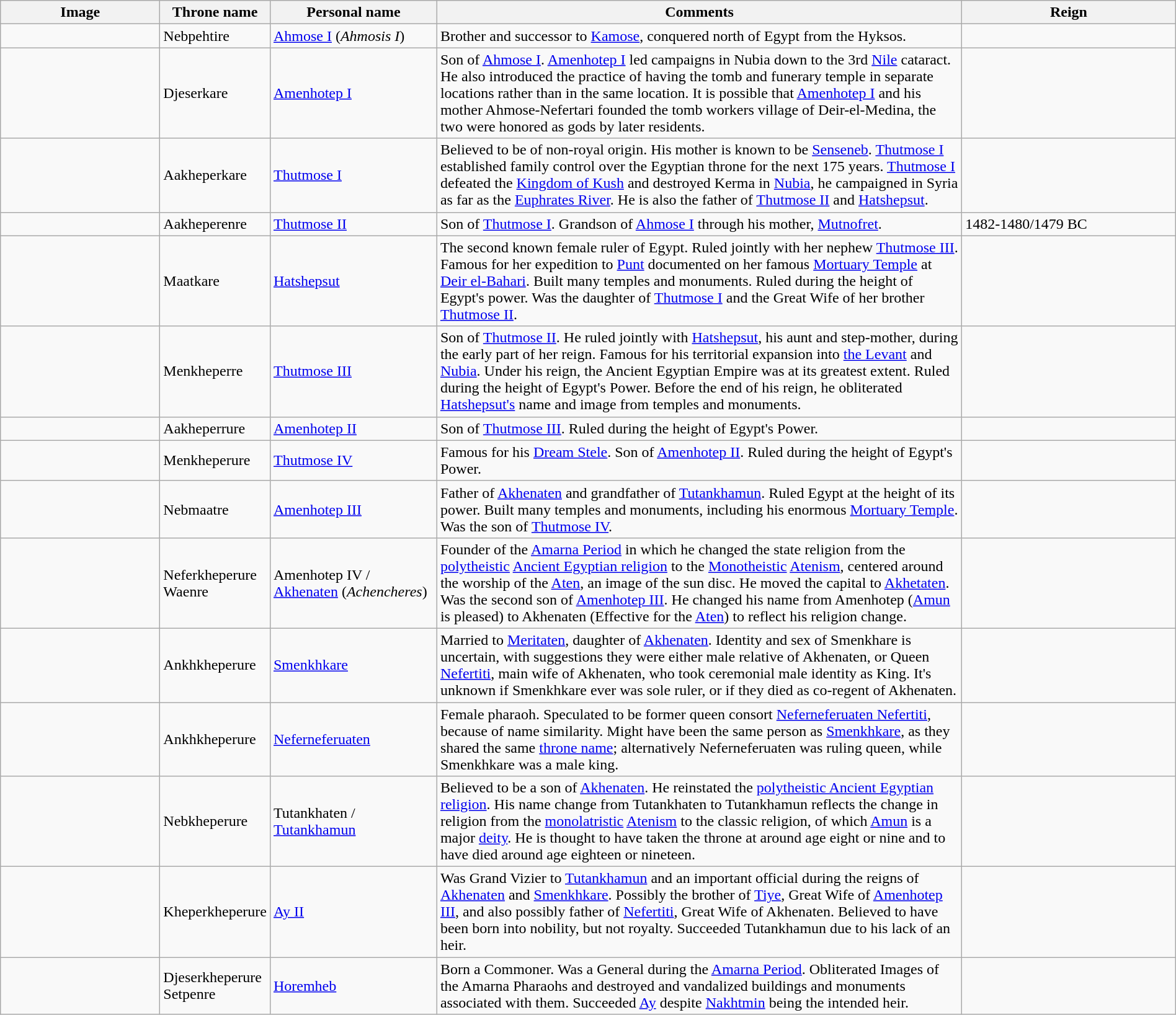<table class="wikitable" width="100%">
<tr>
<th width="15%">Image</th>
<th>Throne name</th>
<th width="15%">Personal name</th>
<th width="50%">Comments</th>
<th width="20%">Reign</th>
</tr>
<tr>
<td></td>
<td>Nebpehtire</td>
<td><a href='#'>Ahmose I</a> (<em>Ahmosis I</em>)</td>
<td>Brother and successor to <a href='#'>Kamose</a>, conquered north of Egypt from the Hyksos.</td>
<td></td>
</tr>
<tr>
<td></td>
<td>Djeserkare</td>
<td><a href='#'>Amenhotep I</a></td>
<td>Son of <a href='#'>Ahmose I</a>. <a href='#'>Amenhotep I</a> led campaigns in Nubia down to the 3rd <a href='#'>Nile</a> cataract. He also introduced the practice of having the tomb and funerary temple in separate locations rather than in the same location. It is possible that <a href='#'>Amenhotep I</a> and his mother Ahmose-Nefertari founded the tomb workers village of Deir-el-Medina, the two were honored as gods by later residents.</td>
<td></td>
</tr>
<tr>
<td></td>
<td>Aakheperkare</td>
<td><a href='#'>Thutmose I</a></td>
<td>Believed to be of non-royal origin. His mother is known to be <a href='#'>Senseneb</a>. <a href='#'>Thutmose I</a> established family control over the Egyptian throne for the next 175 years. <a href='#'>Thutmose I</a> defeated the <a href='#'>Kingdom of Kush</a> and destroyed Kerma in <a href='#'>Nubia</a>, he campaigned in Syria as far as the <a href='#'>Euphrates River</a>. He is also the father of <a href='#'>Thutmose II</a> and <a href='#'>Hatshepsut</a>.</td>
<td></td>
</tr>
<tr>
<td></td>
<td>Aakheperenre</td>
<td><a href='#'>Thutmose II</a></td>
<td>Son of <a href='#'>Thutmose I</a>. Grandson of <a href='#'>Ahmose I</a> through his mother, <a href='#'>Mutnofret</a>.</td>
<td {{center>1482-1480/1479 BC</td>
</tr>
<tr>
<td></td>
<td>Maatkare</td>
<td><a href='#'>Hatshepsut</a></td>
<td>The second known female ruler of Egypt. Ruled jointly with her nephew <a href='#'>Thutmose III</a>. Famous for her expedition to <a href='#'>Punt</a> documented on her famous <a href='#'>Mortuary Temple</a> at <a href='#'>Deir el-Bahari</a>. Built many temples and monuments. Ruled during the height of Egypt's power. Was the daughter of <a href='#'>Thutmose I</a> and the Great Wife of her brother <a href='#'>Thutmose II</a>.</td>
<td></td>
</tr>
<tr>
<td></td>
<td>Menkheperre</td>
<td><a href='#'>Thutmose III</a></td>
<td>Son of <a href='#'>Thutmose II</a>. He ruled jointly with <a href='#'>Hatshepsut</a>, his aunt and step-mother, during the early part of her reign. Famous for his territorial expansion into <a href='#'>the Levant</a> and <a href='#'>Nubia</a>. Under his reign, the Ancient Egyptian Empire was at its greatest extent. Ruled during the height of Egypt's Power. Before the end of his reign, he obliterated <a href='#'>Hatshepsut's</a> name and image from temples and monuments.</td>
<td></td>
</tr>
<tr>
<td></td>
<td>Aakheperrure</td>
<td><a href='#'>Amenhotep II</a></td>
<td>Son of <a href='#'>Thutmose III</a>. Ruled during the height of Egypt's Power.</td>
<td></td>
</tr>
<tr>
<td></td>
<td>Menkheperure</td>
<td><a href='#'>Thutmose IV</a></td>
<td>Famous for his <a href='#'>Dream Stele</a>. Son of <a href='#'>Amenhotep II</a>. Ruled during the height of Egypt's Power.</td>
<td></td>
</tr>
<tr>
<td></td>
<td>Nebmaatre</td>
<td><a href='#'>Amenhotep III</a></td>
<td>Father of <a href='#'>Akhenaten</a> and grandfather of <a href='#'>Tutankhamun</a>. Ruled Egypt at the height of its power. Built many temples and monuments, including his enormous <a href='#'>Mortuary Temple</a>. Was the son of <a href='#'>Thutmose IV</a>.</td>
<td></td>
</tr>
<tr>
<td></td>
<td>Neferkheperure Waenre</td>
<td>Amenhotep IV / <a href='#'>Akhenaten</a> (<em>Achencheres</em>)</td>
<td>Founder of the <a href='#'>Amarna Period</a> in which he changed the state religion from the <a href='#'>polytheistic</a> <a href='#'>Ancient Egyptian religion</a> to the <a href='#'>Monotheistic</a> <a href='#'>Atenism</a>, centered around the worship of the <a href='#'>Aten</a>, an image of the sun disc. He moved the capital to <a href='#'>Akhetaten</a>. Was the second son of <a href='#'>Amenhotep III</a>. He changed his name from Amenhotep (<a href='#'>Amun</a> is pleased) to Akhenaten (Effective for the <a href='#'>Aten</a>) to reflect his religion change.</td>
<td></td>
</tr>
<tr>
<td></td>
<td>Ankhkheperure</td>
<td><a href='#'>Smenkhkare</a></td>
<td>Married to <a href='#'>Meritaten</a>, daughter of <a href='#'>Akhenaten</a>. Identity and sex of Smenkhare is uncertain, with suggestions they were either male relative of Akhenaten, or Queen <a href='#'>Nefertiti</a>, main wife of Akhenaten, who took ceremonial male identity as King. It's unknown if Smenkhkare ever was sole ruler, or if they died as co-regent of Akhenaten.</td>
<td></td>
</tr>
<tr>
<td></td>
<td>Ankhkheperure</td>
<td><a href='#'>Neferneferuaten</a></td>
<td>Female pharaoh. Speculated to be former queen consort <a href='#'>Neferneferuaten Nefertiti</a>, because of name similarity. Might have been the same person as <a href='#'>Smenkhkare</a>, as they shared the same <a href='#'>throne name</a>; alternatively Neferneferuaten was ruling queen, while Smenkhkare was a male king.</td>
<td></td>
</tr>
<tr>
<td></td>
<td>Nebkheperure</td>
<td>Tutankhaten / <a href='#'>Tutankhamun</a></td>
<td>Believed to be a son of <a href='#'>Akhenaten</a>. He reinstated the <a href='#'>polytheistic Ancient Egyptian religion</a>. His name change from Tutankhaten to Tutankhamun reflects the change in religion from the <a href='#'>monolatristic</a> <a href='#'>Atenism</a> to the classic religion, of which <a href='#'>Amun</a> is a major <a href='#'>deity</a>. He is thought to have taken the throne at around age eight or nine and to have died around age eighteen or nineteen.</td>
<td></td>
</tr>
<tr>
<td></td>
<td>Kheperkheperure</td>
<td><a href='#'>Ay II</a></td>
<td>Was Grand Vizier to <a href='#'>Tutankhamun</a> and an important official during the reigns of <a href='#'>Akhenaten</a> and <a href='#'>Smenkhkare</a>. Possibly the brother of <a href='#'>Tiye</a>, Great Wife of <a href='#'>Amenhotep III</a>, and also possibly father of <a href='#'>Nefertiti</a>, Great Wife of Akhenaten. Believed to have been born into nobility, but not royalty. Succeeded Tutankhamun due to his lack of an heir.</td>
<td></td>
</tr>
<tr>
<td></td>
<td>Djeserkheperure Setpenre</td>
<td><a href='#'>Horemheb</a></td>
<td>Born a Commoner. Was a General during the <a href='#'>Amarna Period</a>. Obliterated Images of the Amarna Pharaohs and destroyed and vandalized buildings and monuments associated with them. Succeeded <a href='#'>Ay</a> despite <a href='#'>Nakhtmin</a> being the intended heir.</td>
<td></td>
</tr>
</table>
